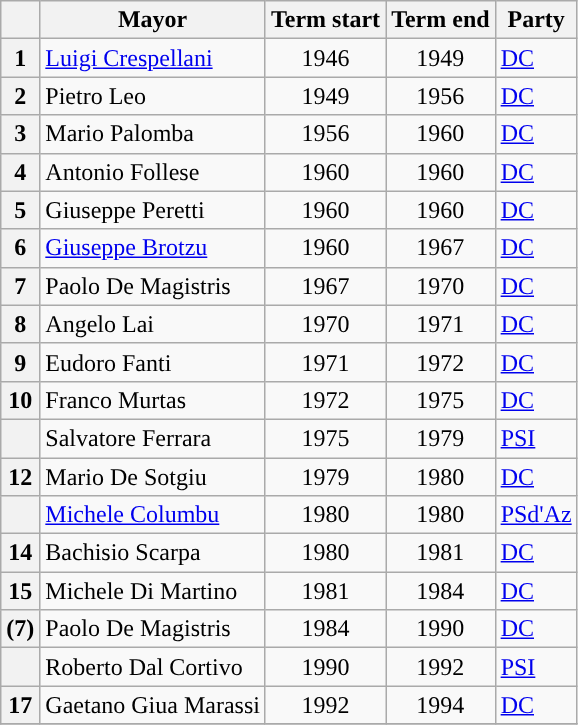<table class="wikitable">
<tr>
<th class=unsortable> </th>
<th>Mayor</th>
<th>Term start</th>
<th>Term end</th>
<th>Party</th>
</tr>
<tr>
<th style="background:">1</th>
<td><a href='#'>Luigi Crespellani</a></td>
<td align=center>1946</td>
<td align=center>1949</td>
<td><a href='#'>DC</a></td>
</tr>
<tr>
<th style="background:">2</th>
<td>Pietro Leo</td>
<td align=center>1949</td>
<td align=center>1956</td>
<td><a href='#'>DC</a></td>
</tr>
<tr>
<th style="background:">3</th>
<td>Mario Palomba</td>
<td align=center>1956</td>
<td align=center>1960</td>
<td><a href='#'>DC</a></td>
</tr>
<tr>
<th style="background:">4</th>
<td>Antonio Follese</td>
<td align=center>1960</td>
<td align=center>1960</td>
<td><a href='#'>DC</a></td>
</tr>
<tr>
<th style="background:">5</th>
<td>Giuseppe Peretti</td>
<td align=center>1960</td>
<td align=center>1960</td>
<td><a href='#'>DC</a></td>
</tr>
<tr>
<th style="background:">6</th>
<td><a href='#'>Giuseppe Brotzu</a></td>
<td align=center>1960</td>
<td align=center>1967</td>
<td><a href='#'>DC</a></td>
</tr>
<tr>
<th style="background:">7</th>
<td>Paolo De Magistris</td>
<td align=center>1967</td>
<td align=center>1970</td>
<td><a href='#'>DC</a></td>
</tr>
<tr>
<th style="background:">8</th>
<td>Angelo Lai</td>
<td align=center>1970</td>
<td align=center>1971</td>
<td><a href='#'>DC</a></td>
</tr>
<tr>
<th style="background:">9</th>
<td>Eudoro Fanti</td>
<td align=center>1971</td>
<td align=center>1972</td>
<td><a href='#'>DC</a></td>
</tr>
<tr>
<th style="background:">10</th>
<td>Franco Murtas</td>
<td align=center>1972</td>
<td align=center>1975</td>
<td><a href='#'>DC</a></td>
</tr>
<tr>
<th style="background:"></th>
<td>Salvatore Ferrara</td>
<td align=center>1975</td>
<td align=center>1979</td>
<td><a href='#'>PSI</a></td>
</tr>
<tr>
<th style="background:">12</th>
<td>Mario De Sotgiu</td>
<td align=center>1979</td>
<td align=center>1980</td>
<td><a href='#'>DC</a></td>
</tr>
<tr>
<th style="background:"></th>
<td><a href='#'>Michele Columbu</a></td>
<td align=center>1980</td>
<td align=center>1980</td>
<td><a href='#'>PSd'Az</a></td>
</tr>
<tr>
<th style="background:">14</th>
<td>Bachisio Scarpa</td>
<td align=center>1980</td>
<td align=center>1981</td>
<td><a href='#'>DC</a></td>
</tr>
<tr>
<th style="background:">15</th>
<td>Michele Di Martino</td>
<td align=center>1981</td>
<td align=center>1984</td>
<td><a href='#'>DC</a></td>
</tr>
<tr>
<th style="background:">(7)</th>
<td>Paolo De Magistris</td>
<td align=center>1984</td>
<td align=center>1990</td>
<td><a href='#'>DC</a></td>
</tr>
<tr>
<th style="background:"></th>
<td>Roberto Dal Cortivo</td>
<td align=center>1990</td>
<td align=center>1992</td>
<td><a href='#'>PSI</a></td>
</tr>
<tr>
<th style="background:">17</th>
<td>Gaetano Giua Marassi</td>
<td align=center>1992</td>
<td align=center>1994</td>
<td><a href='#'>DC</a></td>
</tr>
<tr>
</tr>
</table>
